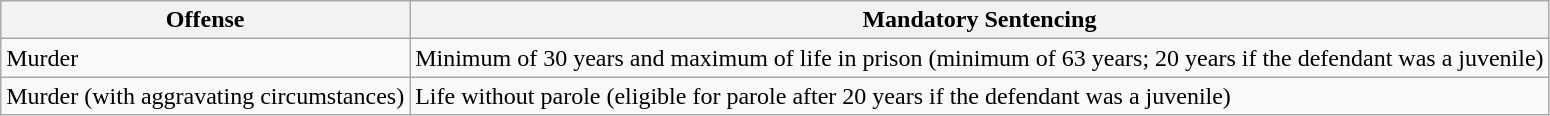<table class="wikitable">
<tr>
<th>Offense</th>
<th>Mandatory Sentencing</th>
</tr>
<tr>
<td>Murder</td>
<td>Minimum of 30 years and maximum of life in prison (minimum of 63 years; 20 years if the defendant was a juvenile)</td>
</tr>
<tr>
<td>Murder (with aggravating circumstances)</td>
<td>Life without parole (eligible for parole after 20 years if the defendant was a juvenile)</td>
</tr>
</table>
